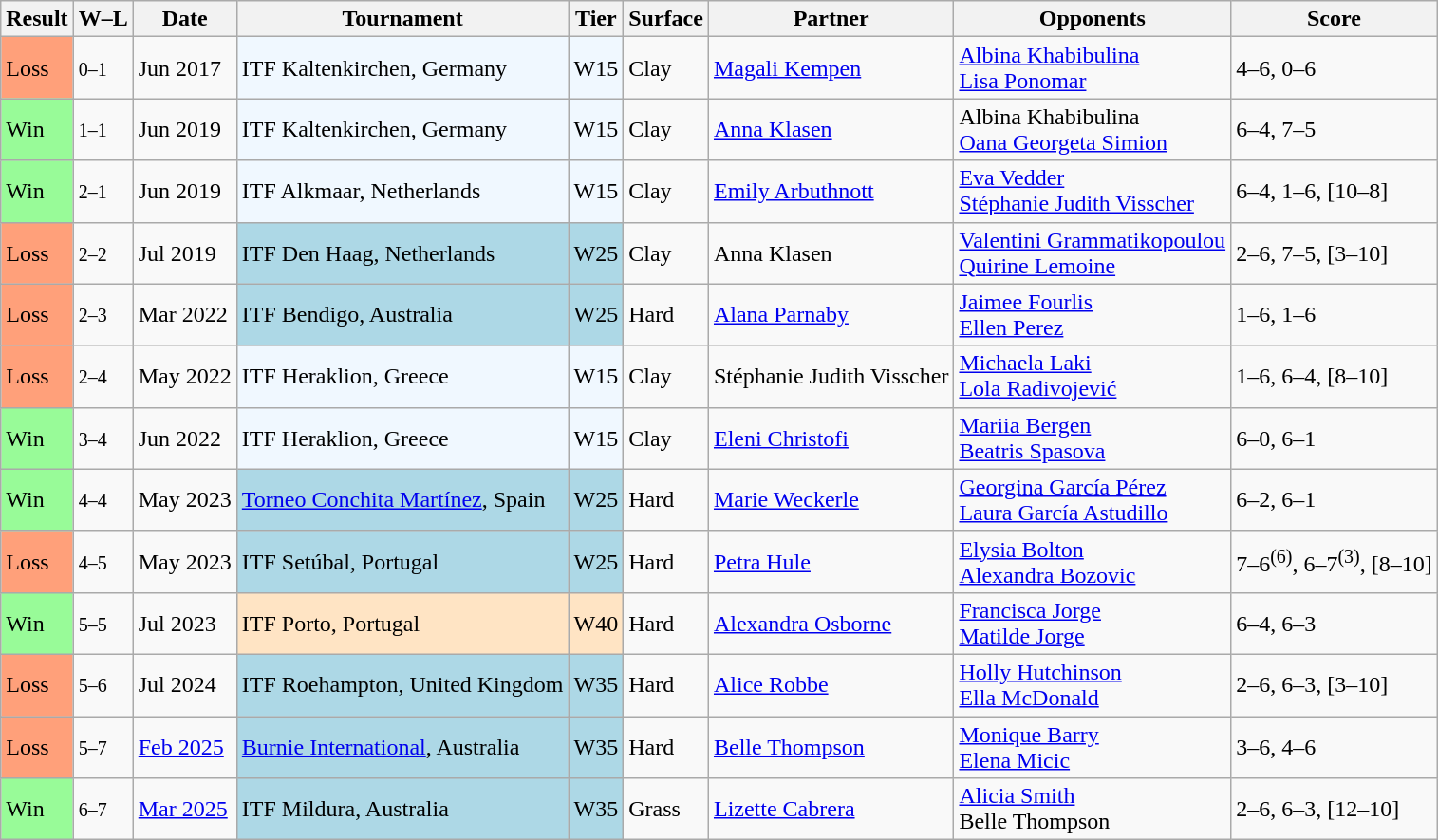<table class="sortable wikitable">
<tr>
<th>Result</th>
<th class="unsortable">W–L</th>
<th>Date</th>
<th>Tournament</th>
<th>Tier</th>
<th>Surface</th>
<th>Partner</th>
<th>Opponents</th>
<th class="unsortable">Score</th>
</tr>
<tr>
<td style="background:#ffa07a;">Loss</td>
<td><small>0–1</small></td>
<td>Jun 2017</td>
<td style="background:#f0f8ff;">ITF Kaltenkirchen, Germany</td>
<td style="background:#f0f8ff;">W15</td>
<td>Clay</td>
<td> <a href='#'>Magali Kempen</a></td>
<td> <a href='#'>Albina Khabibulina</a> <br>  <a href='#'>Lisa Ponomar</a></td>
<td>4–6, 0–6</td>
</tr>
<tr>
<td bgcolor=98FB98>Win</td>
<td><small>1–1</small></td>
<td>Jun 2019</td>
<td style="background:#f0f8ff;">ITF Kaltenkirchen, Germany</td>
<td style="background:#f0f8ff;">W15</td>
<td>Clay</td>
<td> <a href='#'>Anna Klasen</a></td>
<td> Albina Khabibulina <br>  <a href='#'>Oana Georgeta Simion</a></td>
<td>6–4, 7–5</td>
</tr>
<tr>
<td bgcolor=98FB98>Win</td>
<td><small>2–1</small></td>
<td>Jun 2019</td>
<td style="background:#f0f8ff;">ITF Alkmaar, Netherlands</td>
<td style="background:#f0f8ff;">W15</td>
<td>Clay</td>
<td> <a href='#'>Emily Arbuthnott</a></td>
<td> <a href='#'>Eva Vedder</a> <br>  <a href='#'>Stéphanie Judith Visscher</a></td>
<td>6–4, 1–6, [10–8]</td>
</tr>
<tr>
<td style="background:#ffa07a;">Loss</td>
<td><small>2–2</small></td>
<td>Jul 2019</td>
<td style="background:lightblue;">ITF Den Haag, Netherlands</td>
<td style="background:lightblue;">W25</td>
<td>Clay</td>
<td> Anna Klasen</td>
<td> <a href='#'>Valentini Grammatikopoulou</a> <br>  <a href='#'>Quirine Lemoine</a></td>
<td>2–6, 7–5, [3–10]</td>
</tr>
<tr>
<td style="background:#ffa07a;">Loss</td>
<td><small>2–3</small></td>
<td>Mar 2022</td>
<td style="background:lightblue;">ITF Bendigo, Australia</td>
<td style="background:lightblue;">W25</td>
<td>Hard</td>
<td> <a href='#'>Alana Parnaby</a></td>
<td> <a href='#'>Jaimee Fourlis</a> <br>  <a href='#'>Ellen Perez</a></td>
<td>1–6, 1–6</td>
</tr>
<tr>
<td style="background:#ffa07a;">Loss</td>
<td><small>2–4</small></td>
<td>May 2022</td>
<td style="background:#f0f8ff;">ITF Heraklion, Greece</td>
<td style="background:#f0f8ff;">W15</td>
<td>Clay</td>
<td> Stéphanie Judith Visscher</td>
<td> <a href='#'>Michaela Laki</a> <br>  <a href='#'>Lola Radivojević</a></td>
<td>1–6, 6–4, [8–10]</td>
</tr>
<tr>
<td bgcolor=98FB98>Win</td>
<td><small>3–4</small></td>
<td>Jun 2022</td>
<td style="background:#f0f8ff;">ITF Heraklion, Greece</td>
<td style="background:#f0f8ff;">W15</td>
<td>Clay</td>
<td> <a href='#'>Eleni Christofi</a></td>
<td> <a href='#'>Mariia Bergen</a> <br>  <a href='#'>Beatris Spasova</a></td>
<td>6–0, 6–1</td>
</tr>
<tr>
<td bgcolor=98FB98>Win</td>
<td><small>4–4</small></td>
<td>May 2023</td>
<td style="background:lightblue;"><a href='#'>Torneo Conchita Martínez</a>, Spain</td>
<td style="background:lightblue;">W25</td>
<td>Hard</td>
<td> <a href='#'>Marie Weckerle</a></td>
<td> <a href='#'>Georgina García Pérez</a> <br>  <a href='#'>Laura García Astudillo</a></td>
<td>6–2, 6–1</td>
</tr>
<tr>
<td style="background:#ffa07a;">Loss</td>
<td><small>4–5</small></td>
<td>May 2023</td>
<td style="background:lightblue;">ITF Setúbal, Portugal</td>
<td style="background:lightblue;">W25</td>
<td>Hard</td>
<td> <a href='#'>Petra Hule</a></td>
<td> <a href='#'>Elysia Bolton</a> <br>  <a href='#'>Alexandra Bozovic</a></td>
<td>7–6<sup>(6)</sup>, 6–7<sup>(3)</sup>, [8–10]</td>
</tr>
<tr>
<td bgcolor=98FB98>Win</td>
<td><small>5–5</small></td>
<td>Jul 2023</td>
<td style="background:#ffe4c4;">ITF Porto, Portugal</td>
<td style="background:#ffe4c4;">W40</td>
<td>Hard</td>
<td> <a href='#'>Alexandra Osborne</a></td>
<td> <a href='#'>Francisca Jorge</a> <br>  <a href='#'>Matilde Jorge</a></td>
<td>6–4, 6–3</td>
</tr>
<tr>
<td style="background:#ffa07a;">Loss</td>
<td><small>5–6</small></td>
<td>Jul 2024</td>
<td style="background:lightblue;">ITF Roehampton, United Kingdom</td>
<td style="background:lightblue;">W35</td>
<td>Hard</td>
<td> <a href='#'>Alice Robbe</a></td>
<td> <a href='#'>Holly Hutchinson</a> <br>  <a href='#'>Ella McDonald</a></td>
<td>2–6, 6–3, [3–10]</td>
</tr>
<tr>
<td style="background:#ffa07a;">Loss</td>
<td><small>5–7</small></td>
<td><a href='#'>Feb 2025</a></td>
<td style="background:lightblue;"><a href='#'>Burnie International</a>, Australia</td>
<td style="background:lightblue;">W35</td>
<td>Hard</td>
<td> <a href='#'>Belle Thompson</a></td>
<td> <a href='#'>Monique Barry</a> <br>  <a href='#'>Elena Micic</a></td>
<td>3–6, 4–6</td>
</tr>
<tr>
<td style="background:#98fb98;">Win</td>
<td><small>6–7</small></td>
<td><a href='#'>Mar 2025</a></td>
<td style="background:lightblue;">ITF Mildura, Australia</td>
<td style="background:lightblue;">W35</td>
<td>Grass</td>
<td> <a href='#'>Lizette Cabrera</a></td>
<td> <a href='#'>Alicia Smith</a> <br>  Belle Thompson</td>
<td>2–6, 6–3, [12–10]</td>
</tr>
</table>
